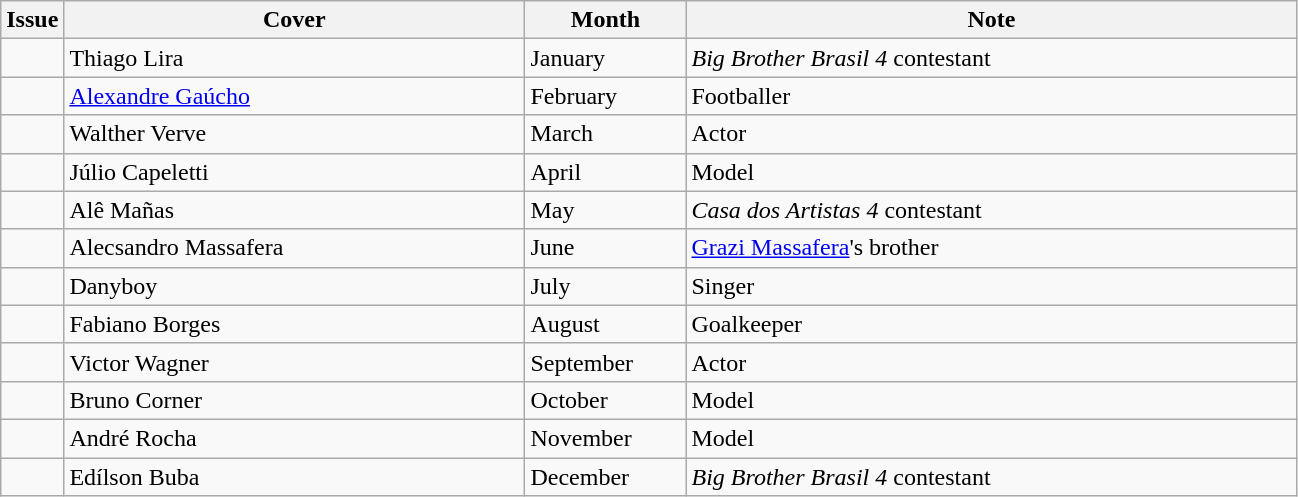<table class=wikitable>
<tr>
<th width="10">Issue</th>
<th width="300">Cover</th>
<th width="100">Month</th>
<th width="400">Note</th>
</tr>
<tr>
<td></td>
<td>Thiago Lira</td>
<td>January</td>
<td><em>Big Brother Brasil 4</em> contestant</td>
</tr>
<tr>
<td></td>
<td><a href='#'>Alexandre Gaúcho</a></td>
<td>February</td>
<td>Footballer</td>
</tr>
<tr>
<td></td>
<td>Walther Verve</td>
<td>March</td>
<td>Actor</td>
</tr>
<tr>
<td></td>
<td>Júlio Capeletti</td>
<td>April</td>
<td>Model</td>
</tr>
<tr>
<td></td>
<td>Alê Mañas</td>
<td>May</td>
<td><em>Casa dos Artistas 4</em> contestant</td>
</tr>
<tr>
<td></td>
<td>Alecsandro Massafera</td>
<td>June</td>
<td><a href='#'>Grazi Massafera</a>'s brother</td>
</tr>
<tr>
<td></td>
<td>Danyboy</td>
<td>July</td>
<td>Singer</td>
</tr>
<tr>
<td></td>
<td>Fabiano Borges</td>
<td>August</td>
<td>Goalkeeper</td>
</tr>
<tr>
<td></td>
<td>Victor Wagner</td>
<td>September</td>
<td>Actor</td>
</tr>
<tr>
<td></td>
<td>Bruno Corner</td>
<td>October</td>
<td>Model</td>
</tr>
<tr>
<td></td>
<td>André Rocha</td>
<td>November</td>
<td>Model</td>
</tr>
<tr>
<td></td>
<td>Edílson Buba</td>
<td>December</td>
<td><em>Big Brother Brasil 4</em> contestant</td>
</tr>
</table>
